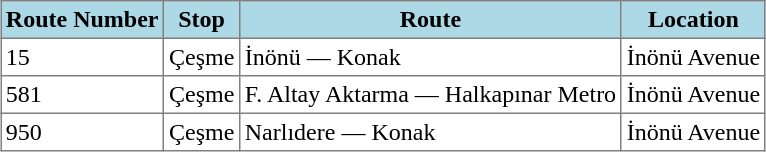<table class="toccolours" border="1" cellpadding="3" style="margin:1em auto; border-collapse:collapse">
<tr style="background:lightblue;">
<th>Route Number</th>
<th>Stop</th>
<th>Route</th>
<th>Location</th>
</tr>
<tr>
<td>15</td>
<td>Çeşme</td>
<td>İnönü — Konak</td>
<td>İnönü Avenue</td>
</tr>
<tr>
<td>581</td>
<td>Çeşme</td>
<td>F. Altay Aktarma — Halkapınar Metro</td>
<td>İnönü Avenue</td>
</tr>
<tr>
<td>950</td>
<td>Çeşme</td>
<td>Narlıdere — Konak</td>
<td>İnönü Avenue</td>
</tr>
</table>
